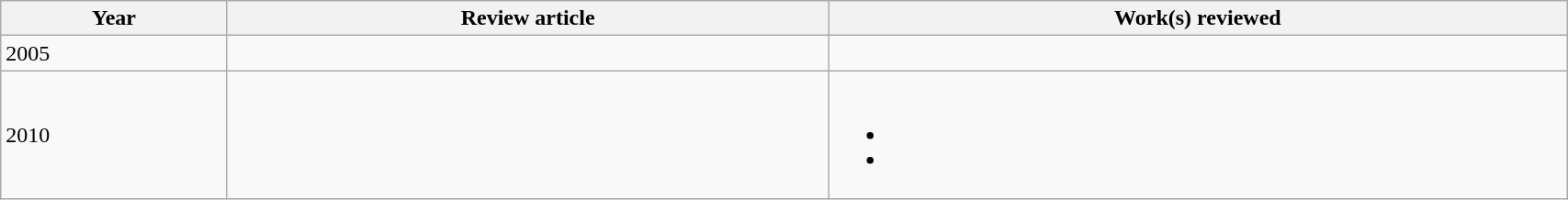<table class='wikitable sortable' width='90%'>
<tr>
<th>Year</th>
<th class='unsortable'>Review article</th>
<th class='unsortable'>Work(s) reviewed</th>
</tr>
<tr>
<td>2005</td>
<td></td>
<td></td>
</tr>
<tr>
<td>2010</td>
<td></td>
<td><br><ul><li></li><li></li></ul></td>
</tr>
</table>
